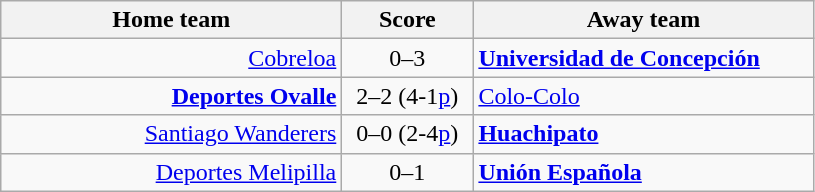<table class="wikitable" style="text-align: center">
<tr>
<th width=220>Home team</th>
<th width=80>Score</th>
<th width=220>Away team</th>
</tr>
<tr>
<td align=right><a href='#'>Cobreloa</a></td>
<td>0–3</td>
<td align=left><strong><a href='#'>Universidad de Concepción</a></strong></td>
</tr>
<tr>
<td align=right><strong><a href='#'>Deportes Ovalle</a></strong></td>
<td>2–2 (4-1<a href='#'>p</a>)</td>
<td align=left><a href='#'>Colo-Colo</a></td>
</tr>
<tr>
<td align=right><a href='#'>Santiago Wanderers</a></td>
<td>0–0 (2-4<a href='#'>p</a>)</td>
<td align=left><strong><a href='#'>Huachipato</a></strong></td>
</tr>
<tr>
<td align=right><a href='#'>Deportes Melipilla</a></td>
<td>0–1</td>
<td align=left><strong><a href='#'>Unión Española</a></strong></td>
</tr>
</table>
